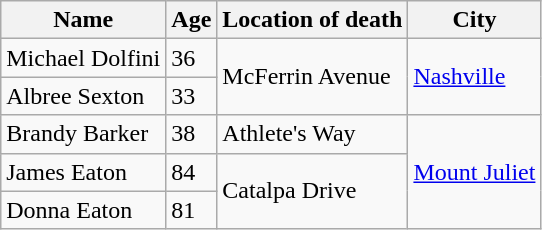<table class="wikitable">
<tr>
<th>Name</th>
<th>Age</th>
<th>Location of death</th>
<th>City</th>
</tr>
<tr>
<td>Michael Dolfini</td>
<td>36</td>
<td rowspan="2">McFerrin Avenue</td>
<td rowspan="2"><a href='#'>Nashville</a></td>
</tr>
<tr>
<td>Albree Sexton</td>
<td>33</td>
</tr>
<tr>
<td>Brandy Barker</td>
<td>38</td>
<td>Athlete's Way</td>
<td rowspan="3"><a href='#'>Mount Juliet</a></td>
</tr>
<tr>
<td>James Eaton</td>
<td>84</td>
<td rowspan="2">Catalpa Drive</td>
</tr>
<tr>
<td>Donna Eaton</td>
<td>81</td>
</tr>
</table>
